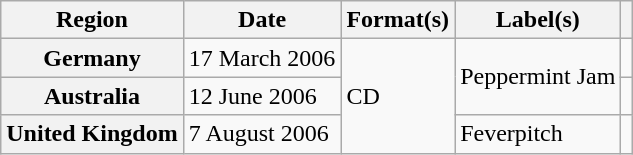<table class="wikitable plainrowheaders">
<tr>
<th scope="col">Region</th>
<th scope="col">Date</th>
<th scope="col">Format(s)</th>
<th scope="col">Label(s)</th>
<th scope="col"></th>
</tr>
<tr>
<th scope="row">Germany</th>
<td>17 March 2006</td>
<td rowspan="3">CD</td>
<td rowspan="2">Peppermint Jam</td>
<td></td>
</tr>
<tr>
<th scope="row">Australia</th>
<td>12 June 2006</td>
<td></td>
</tr>
<tr>
<th scope="row">United Kingdom</th>
<td>7 August 2006</td>
<td>Feverpitch</td>
<td></td>
</tr>
</table>
